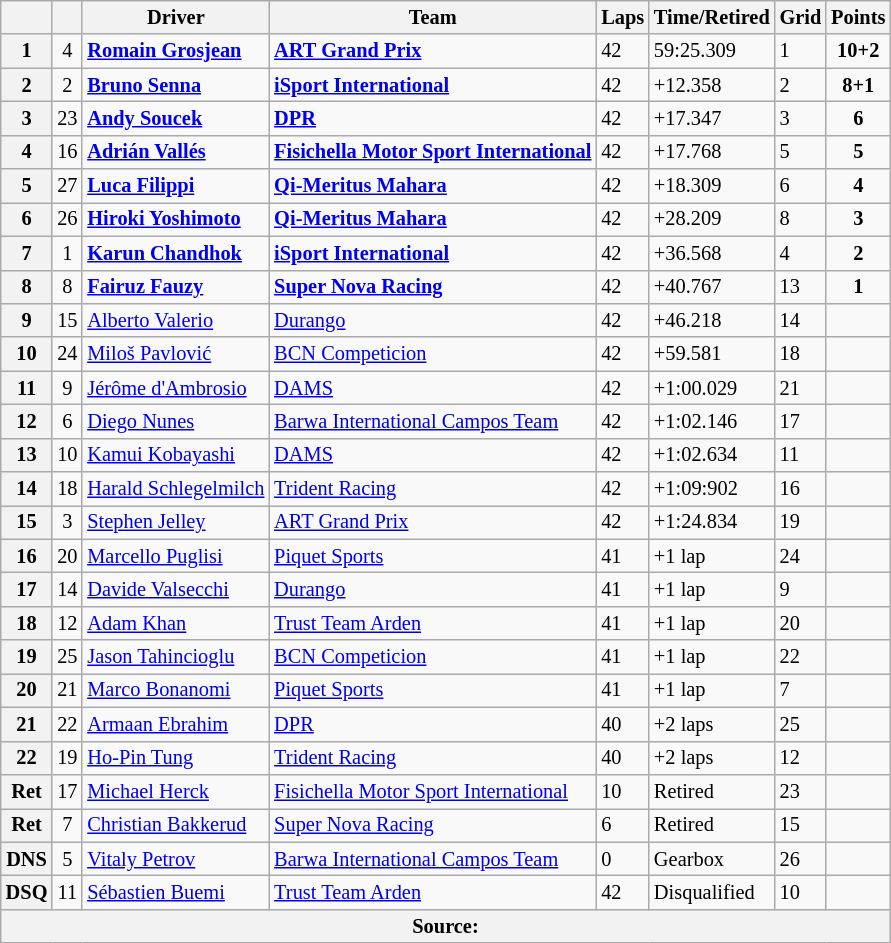<table class="wikitable" style="font-size: 85%">
<tr>
<th></th>
<th></th>
<th>Driver</th>
<th>Team</th>
<th>Laps</th>
<th>Time/Retired</th>
<th>Grid</th>
<th>Points</th>
</tr>
<tr>
<th>1</th>
<td align="center">4</td>
<td> <strong><a href='#'>Romain Grosjean</a></strong></td>
<td><strong><a href='#'>ART Grand Prix</a></strong></td>
<td>42</td>
<td>59:25.309</td>
<td>1</td>
<td align="center"><strong>10+2</strong></td>
</tr>
<tr>
<th>2</th>
<td align="center">2</td>
<td> <strong><a href='#'>Bruno Senna</a></strong></td>
<td><strong><a href='#'>iSport International</a></strong></td>
<td>42</td>
<td>+12.358</td>
<td>2</td>
<td align="center"><strong>8+1</strong></td>
</tr>
<tr>
<th>3</th>
<td align="center">23</td>
<td> <strong><a href='#'>Andy Soucek</a></strong></td>
<td><strong><a href='#'>DPR</a></strong></td>
<td>42</td>
<td>+17.347</td>
<td>3</td>
<td align="center"><strong>6</strong></td>
</tr>
<tr>
<th>4</th>
<td align="center">16</td>
<td> <strong><a href='#'>Adrián Vallés</a></strong></td>
<td><strong><a href='#'>Fisichella Motor Sport International</a></strong></td>
<td>42</td>
<td>+17.768</td>
<td>5</td>
<td align="center"><strong>5</strong></td>
</tr>
<tr>
<th>5</th>
<td align="center">27</td>
<td> <strong><a href='#'>Luca Filippi</a></strong></td>
<td><strong><a href='#'>Qi-Meritus Mahara</a></strong></td>
<td>42</td>
<td>+18.309</td>
<td>6</td>
<td align="center"><strong>4</strong></td>
</tr>
<tr>
<th>6</th>
<td align="center">26</td>
<td> <strong><a href='#'>Hiroki Yoshimoto</a></strong></td>
<td><strong><a href='#'>Qi-Meritus Mahara</a></strong></td>
<td>42</td>
<td>+28.209</td>
<td>8</td>
<td align="center"><strong>3</strong></td>
</tr>
<tr>
<th>7</th>
<td align="center">1</td>
<td> <strong><a href='#'>Karun Chandhok</a></strong></td>
<td><strong><a href='#'>iSport International</a></strong></td>
<td>42</td>
<td>+36.568</td>
<td>4</td>
<td align="center"><strong>2</strong></td>
</tr>
<tr>
<th>8</th>
<td align="center">8</td>
<td> <strong><a href='#'>Fairuz Fauzy</a></strong></td>
<td><strong><a href='#'>Super Nova Racing</a></strong></td>
<td>42</td>
<td>+40.767</td>
<td>13</td>
<td align="center"><strong>1</strong></td>
</tr>
<tr>
<th>9</th>
<td align="center">15</td>
<td> <a href='#'>Alberto Valerio</a></td>
<td><a href='#'>Durango</a></td>
<td>42</td>
<td>+46.218</td>
<td>14</td>
<td></td>
</tr>
<tr>
<th>10</th>
<td align="center">24</td>
<td> <a href='#'>Miloš Pavlović</a></td>
<td><a href='#'>BCN Competicion</a></td>
<td>42</td>
<td>+59.581</td>
<td>18</td>
<td></td>
</tr>
<tr>
<th>11</th>
<td align="center">9</td>
<td> <a href='#'>Jérôme d'Ambrosio</a></td>
<td><a href='#'>DAMS</a></td>
<td>42</td>
<td>+1:00.029</td>
<td>21</td>
<td></td>
</tr>
<tr>
<th>12</th>
<td align="center">6</td>
<td> <a href='#'>Diego Nunes</a></td>
<td><a href='#'>Barwa International Campos Team</a></td>
<td>42</td>
<td>+1:02.146</td>
<td>17</td>
<td></td>
</tr>
<tr>
<th>13</th>
<td align="center">10</td>
<td> <a href='#'>Kamui Kobayashi</a></td>
<td><a href='#'>DAMS</a></td>
<td>42</td>
<td>+1:02.634</td>
<td>11</td>
<td></td>
</tr>
<tr>
<th>14</th>
<td align="center">18</td>
<td> <a href='#'>Harald Schlegelmilch</a></td>
<td><a href='#'>Trident Racing</a></td>
<td>42</td>
<td>+1:09:902</td>
<td>16</td>
<td></td>
</tr>
<tr>
<th>15</th>
<td align="center">3</td>
<td> <a href='#'>Stephen Jelley</a></td>
<td><a href='#'>ART Grand Prix</a></td>
<td>42</td>
<td>+1:24.834</td>
<td>19</td>
<td></td>
</tr>
<tr>
<th>16</th>
<td align="center">20</td>
<td> <a href='#'>Marcello Puglisi</a></td>
<td><a href='#'>Piquet Sports</a></td>
<td>41</td>
<td>+1 lap</td>
<td>24</td>
<td></td>
</tr>
<tr>
<th>17</th>
<td align="center">14</td>
<td> <a href='#'>Davide Valsecchi</a></td>
<td><a href='#'>Durango</a></td>
<td>41</td>
<td>+1 lap</td>
<td>9</td>
<td></td>
</tr>
<tr>
<th>18</th>
<td align="center">12</td>
<td> <a href='#'>Adam Khan</a></td>
<td><a href='#'>Trust Team Arden</a></td>
<td>41</td>
<td>+1 lap</td>
<td>20</td>
<td></td>
</tr>
<tr>
<th>19</th>
<td align="center">25</td>
<td> <a href='#'>Jason Tahincioglu</a></td>
<td><a href='#'>BCN Competicion</a></td>
<td>41</td>
<td>+1 lap</td>
<td>22</td>
<td></td>
</tr>
<tr>
<th>20</th>
<td align="center">21</td>
<td> <a href='#'>Marco Bonanomi</a></td>
<td><a href='#'>Piquet Sports</a></td>
<td>41</td>
<td>+1 lap</td>
<td>7</td>
<td></td>
</tr>
<tr>
<th>21</th>
<td align="center">22</td>
<td> <a href='#'>Armaan Ebrahim</a></td>
<td><a href='#'>DPR</a></td>
<td>40</td>
<td>+2 laps</td>
<td>25</td>
<td></td>
</tr>
<tr>
<th>22</th>
<td align="center">19</td>
<td> <a href='#'>Ho-Pin Tung</a></td>
<td><a href='#'>Trident Racing</a></td>
<td>40</td>
<td>+2 laps</td>
<td>12</td>
<td></td>
</tr>
<tr>
<th>Ret</th>
<td align="center">17</td>
<td> <a href='#'>Michael Herck</a></td>
<td><a href='#'>Fisichella Motor Sport International</a></td>
<td>10</td>
<td>Retired</td>
<td>23</td>
<td></td>
</tr>
<tr>
<th>Ret</th>
<td align="center">7</td>
<td> <a href='#'>Christian Bakkerud</a></td>
<td><a href='#'>Super Nova Racing</a></td>
<td>6</td>
<td>Retired</td>
<td>15</td>
<td></td>
</tr>
<tr>
<th>DNS</th>
<td align="center">5</td>
<td> <a href='#'>Vitaly Petrov</a></td>
<td><a href='#'>Barwa International Campos Team</a></td>
<td>0</td>
<td>Gearbox</td>
<td>26</td>
<td></td>
</tr>
<tr>
<th>DSQ</th>
<td align="center">11</td>
<td> <a href='#'>Sébastien Buemi</a></td>
<td><a href='#'>Trust Team Arden</a></td>
<td>42</td>
<td>Disqualified</td>
<td>10</td>
<td></td>
</tr>
<tr>
<th colspan="8">Source:</th>
</tr>
</table>
